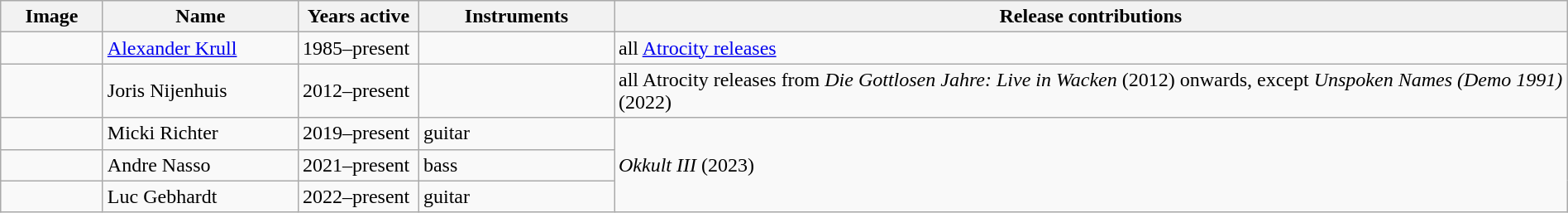<table class="wikitable" border="1" width=100%>
<tr>
<th width="75">Image</th>
<th width="150">Name</th>
<th width="90">Years active</th>
<th width="150">Instruments</th>
<th>Release contributions</th>
</tr>
<tr>
<td></td>
<td><a href='#'>Alexander Krull</a></td>
<td>1985–present</td>
<td></td>
<td>all <a href='#'>Atrocity releases</a></td>
</tr>
<tr>
<td></td>
<td>Joris Nijenhuis</td>
<td>2012–present</td>
<td></td>
<td>all Atrocity releases from <em>Die Gottlosen Jahre: Live in Wacken</em> (2012) onwards, except <em>Unspoken Names (Demo 1991)</em> (2022)</td>
</tr>
<tr>
<td></td>
<td>Micki Richter</td>
<td>2019–present</td>
<td>guitar</td>
<td rowspan="3"><em>Okkult III</em> (2023)</td>
</tr>
<tr>
<td></td>
<td>Andre Nasso</td>
<td>2021–present</td>
<td>bass</td>
</tr>
<tr>
<td></td>
<td>Luc Gebhardt</td>
<td>2022–present</td>
<td>guitar</td>
</tr>
</table>
